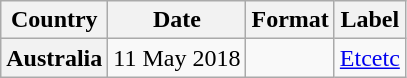<table class="wikitable plainrowheaders">
<tr>
<th scope="col">Country</th>
<th scope="col">Date</th>
<th scope="col">Format</th>
<th scope="col">Label</th>
</tr>
<tr>
<th scope="row">Australia</th>
<td>11 May 2018</td>
<td></td>
<td><a href='#'>Etcetc</a></td>
</tr>
</table>
